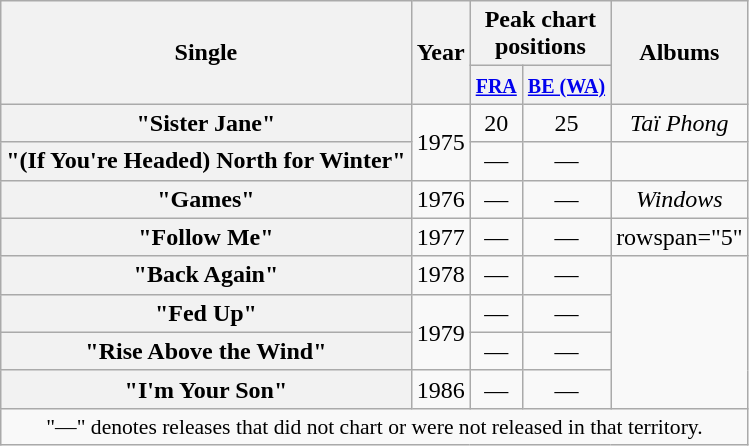<table class="wikitable plainrowheaders" style="text-align:center;">
<tr>
<th rowspan="2">Single</th>
<th rowspan="2">Year</th>
<th colspan="2">Peak chart<br>positions</th>
<th rowspan="2">Albums</th>
</tr>
<tr>
<th><small><a href='#'>FRA</a></small><br></th>
<th><small><a href='#'>BE (WA)</a></small><br></th>
</tr>
<tr>
<th scope="row">"Sister Jane"</th>
<td rowspan="2">1975</td>
<td>20</td>
<td>25</td>
<td><em>Taï Phong</em></td>
</tr>
<tr>
<th scope="row">"(If You're Headed) North for Winter"</th>
<td>—</td>
<td>—</td>
<td></td>
</tr>
<tr>
<th scope="row">"Games"</th>
<td>1976</td>
<td>—</td>
<td>—</td>
<td><em>Windows</em></td>
</tr>
<tr>
<th scope="row">"Follow Me"</th>
<td>1977</td>
<td>—</td>
<td>—</td>
<td>rowspan="5" </td>
</tr>
<tr>
<th scope="row">"Back Again"</th>
<td>1978</td>
<td>—</td>
<td>—</td>
</tr>
<tr>
<th scope="row">"Fed Up"</th>
<td rowspan="2">1979</td>
<td>—</td>
<td>—</td>
</tr>
<tr>
<th scope="row">"Rise Above the Wind"</th>
<td>—</td>
<td>—</td>
</tr>
<tr>
<th scope="row">"I'm Your Son"</th>
<td>1986</td>
<td>—</td>
<td>—</td>
</tr>
<tr>
<td colspan="5" style="font-size:90%">"—" denotes releases that did not chart or were not released in that territory.</td>
</tr>
</table>
